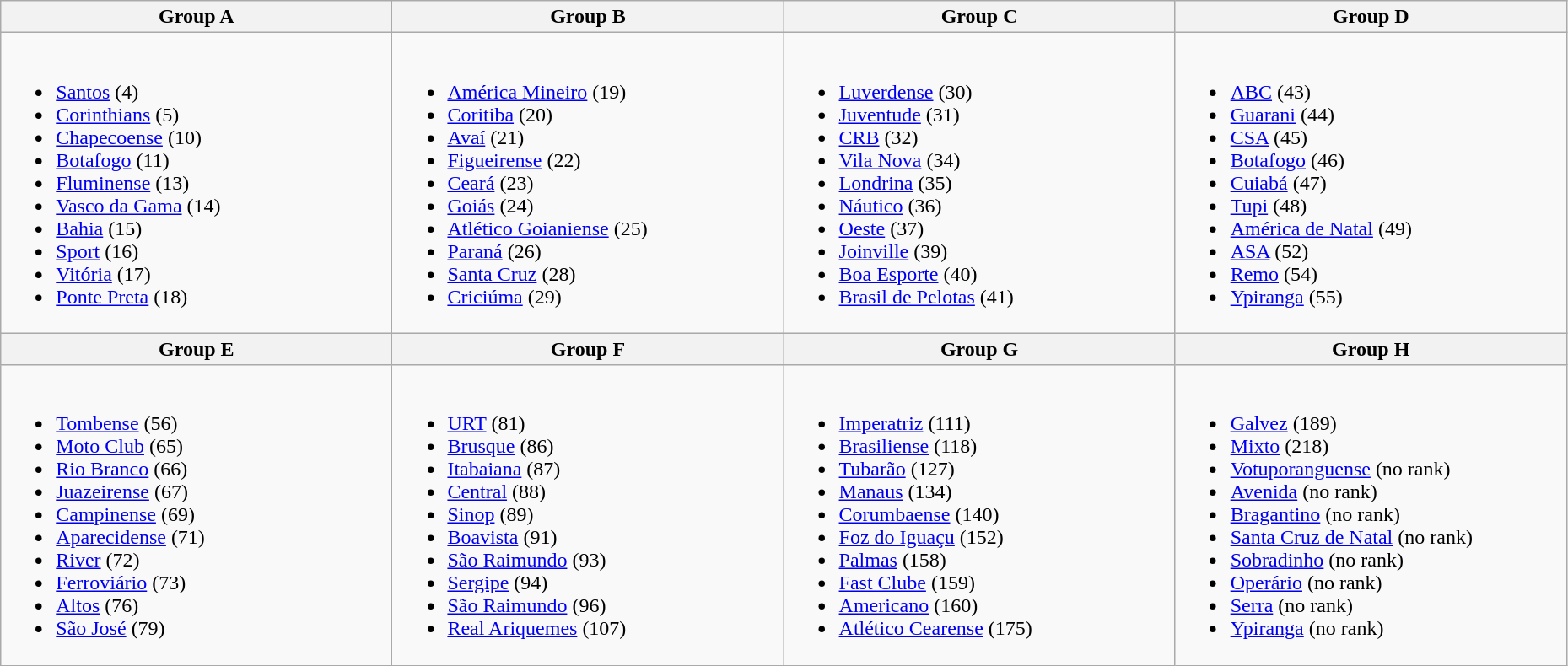<table class="wikitable" width=98%>
<tr>
<th width=25%>Group A</th>
<th width=25%>Group B</th>
<th width=25%>Group C</th>
<th width=25%>Group D</th>
</tr>
<tr>
<td><br><ul><li> <a href='#'>Santos</a> (4)</li><li> <a href='#'>Corinthians</a> (5)</li><li> <a href='#'>Chapecoense</a> (10)</li><li> <a href='#'>Botafogo</a> (11)</li><li> <a href='#'>Fluminense</a> (13)</li><li> <a href='#'>Vasco da Gama</a> (14)</li><li> <a href='#'>Bahia</a> (15)</li><li> <a href='#'>Sport</a> (16)</li><li> <a href='#'>Vitória</a> (17)</li><li> <a href='#'>Ponte Preta</a> (18)</li></ul></td>
<td><br><ul><li> <a href='#'>América Mineiro</a> (19)</li><li> <a href='#'>Coritiba</a> (20)</li><li> <a href='#'>Avaí</a> (21)</li><li> <a href='#'>Figueirense</a> (22)</li><li> <a href='#'>Ceará</a> (23)</li><li> <a href='#'>Goiás</a> (24)</li><li> <a href='#'>Atlético Goianiense</a> (25)</li><li> <a href='#'>Paraná</a> (26)</li><li> <a href='#'>Santa Cruz</a> (28)</li><li> <a href='#'>Criciúma</a> (29)</li></ul></td>
<td><br><ul><li> <a href='#'>Luverdense</a> (30)</li><li> <a href='#'>Juventude</a> (31)</li><li> <a href='#'>CRB</a> (32)</li><li> <a href='#'>Vila Nova</a> (34)</li><li> <a href='#'>Londrina</a> (35)</li><li> <a href='#'>Náutico</a> (36)</li><li> <a href='#'>Oeste</a> (37)</li><li> <a href='#'>Joinville</a> (39)</li><li> <a href='#'>Boa Esporte</a> (40)</li><li> <a href='#'>Brasil de Pelotas</a> (41)</li></ul></td>
<td><br><ul><li> <a href='#'>ABC</a> (43)</li><li> <a href='#'>Guarani</a> (44)</li><li> <a href='#'>CSA</a> (45)</li><li> <a href='#'>Botafogo</a> (46)</li><li> <a href='#'>Cuiabá</a> (47)</li><li> <a href='#'>Tupi</a> (48)</li><li> <a href='#'>América de Natal</a> (49)</li><li> <a href='#'>ASA</a> (52)</li><li> <a href='#'>Remo</a> (54)</li><li> <a href='#'>Ypiranga</a> (55)</li></ul></td>
</tr>
<tr>
<th width=25%>Group E</th>
<th width=25%>Group F</th>
<th width=25%>Group G</th>
<th width=25%>Group H</th>
</tr>
<tr>
<td><br><ul><li> <a href='#'>Tombense</a> (56)</li><li> <a href='#'>Moto Club</a> (65)</li><li> <a href='#'>Rio Branco</a> (66)</li><li> <a href='#'>Juazeirense</a> (67)</li><li> <a href='#'>Campinense</a> (69)</li><li> <a href='#'>Aparecidense</a> (71)</li><li> <a href='#'>River</a> (72)</li><li> <a href='#'>Ferroviário</a> (73)</li><li> <a href='#'>Altos</a> (76)</li><li> <a href='#'>São José</a> (79)</li></ul></td>
<td><br><ul><li> <a href='#'>URT</a> (81)</li><li> <a href='#'>Brusque</a> (86)</li><li> <a href='#'>Itabaiana</a> (87)</li><li> <a href='#'>Central</a> (88)</li><li> <a href='#'>Sinop</a> (89)</li><li> <a href='#'>Boavista</a> (91)</li><li> <a href='#'>São Raimundo</a> (93)</li><li> <a href='#'>Sergipe</a> (94)</li><li> <a href='#'>São Raimundo</a> (96)</li><li> <a href='#'>Real Ariquemes</a> (107)</li></ul></td>
<td><br><ul><li> <a href='#'>Imperatriz</a> (111)</li><li> <a href='#'>Brasiliense</a> (118)</li><li> <a href='#'>Tubarão</a> (127)</li><li> <a href='#'>Manaus</a> (134)</li><li> <a href='#'>Corumbaense</a> (140)</li><li> <a href='#'>Foz do Iguaçu</a> (152)</li><li> <a href='#'>Palmas</a> (158)</li><li> <a href='#'>Fast Clube</a> (159)</li><li> <a href='#'>Americano</a> (160)</li><li> <a href='#'>Atlético Cearense</a> (175)</li></ul></td>
<td><br><ul><li> <a href='#'>Galvez</a> (189)</li><li> <a href='#'>Mixto</a> (218)</li><li> <a href='#'>Votuporanguense</a> (no rank)</li><li> <a href='#'>Avenida</a> (no rank)</li><li> <a href='#'>Bragantino</a> (no rank)</li><li> <a href='#'>Santa Cruz de Natal</a> (no rank)</li><li> <a href='#'>Sobradinho</a> (no rank)</li><li> <a href='#'>Operário</a> (no rank)</li><li> <a href='#'>Serra</a> (no rank)</li><li> <a href='#'>Ypiranga</a> (no rank)</li></ul></td>
</tr>
</table>
